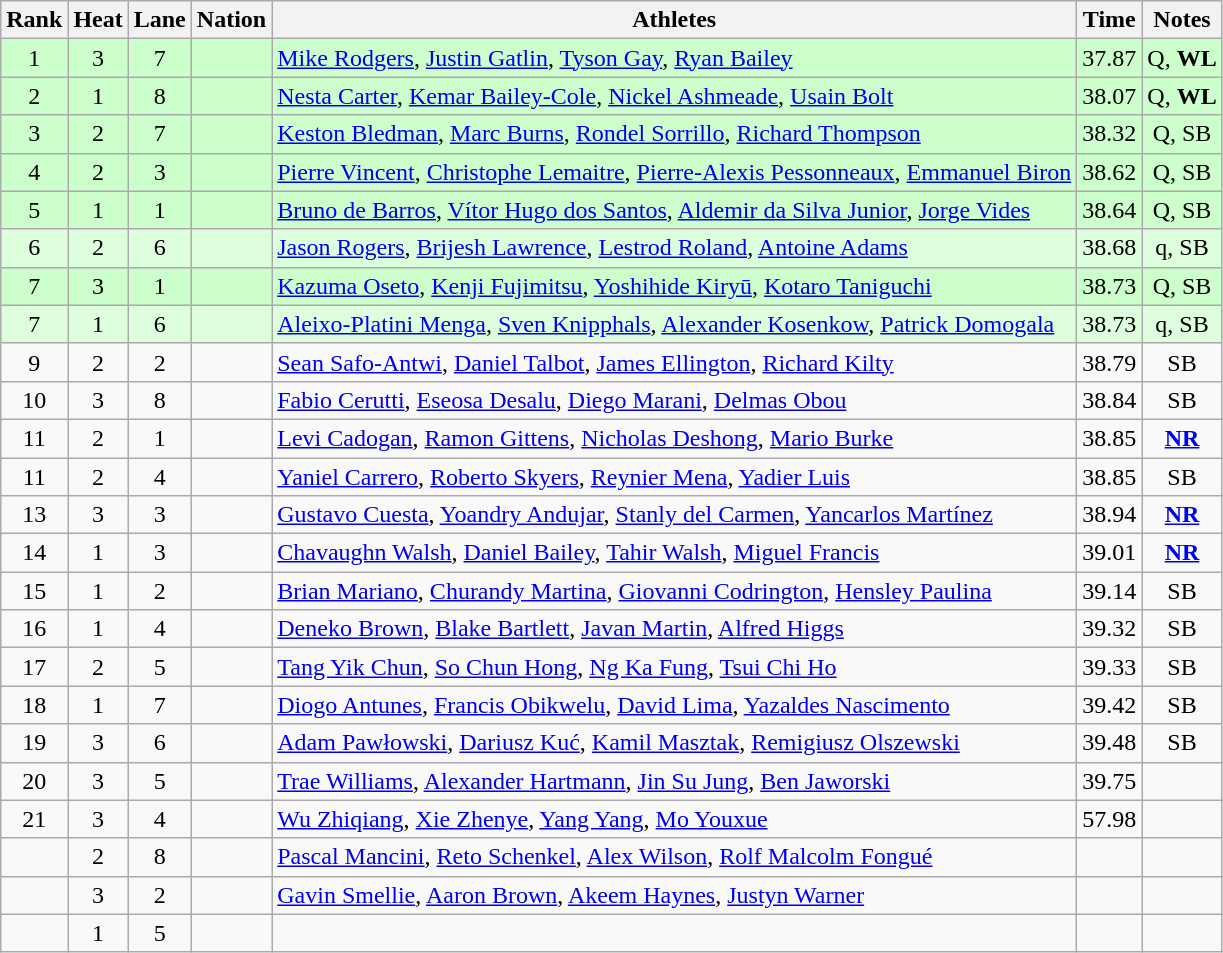<table class="wikitable sortable" style="text-align:center">
<tr>
<th>Rank</th>
<th>Heat</th>
<th>Lane</th>
<th>Nation</th>
<th>Athletes</th>
<th>Time</th>
<th>Notes</th>
</tr>
<tr bgcolor=ccffcc>
<td>1</td>
<td>3</td>
<td>7</td>
<td align=left></td>
<td align=left><a href='#'>Mike Rodgers</a>, <a href='#'>Justin Gatlin</a>, <a href='#'>Tyson Gay</a>, <a href='#'>Ryan Bailey</a></td>
<td>37.87</td>
<td>Q, <strong>WL</strong></td>
</tr>
<tr bgcolor=ccffcc>
<td>2</td>
<td>1</td>
<td>8</td>
<td align=left></td>
<td align=left><a href='#'>Nesta Carter</a>, <a href='#'>Kemar Bailey-Cole</a>, <a href='#'>Nickel Ashmeade</a>, <a href='#'>Usain Bolt</a></td>
<td>38.07</td>
<td>Q, <strong>WL</strong></td>
</tr>
<tr bgcolor=ccffcc>
<td>3</td>
<td>2</td>
<td>7</td>
<td align=left></td>
<td align=left><a href='#'>Keston Bledman</a>, <a href='#'>Marc Burns</a>, <a href='#'>Rondel Sorrillo</a>, <a href='#'>Richard Thompson</a></td>
<td>38.32</td>
<td>Q, SB</td>
</tr>
<tr bgcolor=ccffcc>
<td>4</td>
<td>2</td>
<td>3</td>
<td align=left></td>
<td align=left><a href='#'>Pierre Vincent</a>, <a href='#'>Christophe Lemaitre</a>, <a href='#'>Pierre-Alexis Pessonneaux</a>, <a href='#'>Emmanuel Biron</a></td>
<td>38.62</td>
<td>Q, SB</td>
</tr>
<tr bgcolor=ccffcc>
<td>5</td>
<td>1</td>
<td>1</td>
<td align=left></td>
<td align=left><a href='#'>Bruno de Barros</a>, <a href='#'>Vítor Hugo dos Santos</a>, <a href='#'>Aldemir da Silva Junior</a>, <a href='#'>Jorge Vides</a></td>
<td>38.64</td>
<td>Q, SB</td>
</tr>
<tr bgcolor=ddffdd>
<td>6</td>
<td>2</td>
<td>6</td>
<td align=left></td>
<td align=left><a href='#'>Jason Rogers</a>, <a href='#'>Brijesh Lawrence</a>, <a href='#'>Lestrod Roland</a>, <a href='#'>Antoine Adams</a></td>
<td>38.68</td>
<td>q, SB</td>
</tr>
<tr bgcolor=ccffcc>
<td>7</td>
<td>3</td>
<td>1</td>
<td align=left></td>
<td align=left><a href='#'>Kazuma Oseto</a>, <a href='#'>Kenji Fujimitsu</a>, <a href='#'>Yoshihide Kiryū</a>, <a href='#'>Kotaro Taniguchi</a></td>
<td>38.73</td>
<td>Q, SB</td>
</tr>
<tr bgcolor=ddffdd>
<td>7</td>
<td>1</td>
<td>6</td>
<td align=left></td>
<td align=left><a href='#'>Aleixo-Platini Menga</a>, <a href='#'>Sven Knipphals</a>, <a href='#'>Alexander Kosenkow</a>, <a href='#'>Patrick Domogala</a></td>
<td>38.73</td>
<td>q, SB</td>
</tr>
<tr>
<td>9</td>
<td>2</td>
<td>2</td>
<td align=left></td>
<td align=left><a href='#'>Sean Safo-Antwi</a>, <a href='#'>Daniel Talbot</a>, <a href='#'>James Ellington</a>, <a href='#'>Richard Kilty</a></td>
<td>38.79</td>
<td>SB</td>
</tr>
<tr>
<td>10</td>
<td>3</td>
<td>8</td>
<td align=left></td>
<td align=left><a href='#'>Fabio Cerutti</a>, <a href='#'>Eseosa Desalu</a>, <a href='#'>Diego Marani</a>, <a href='#'>Delmas Obou</a></td>
<td>38.84</td>
<td>SB</td>
</tr>
<tr>
<td>11</td>
<td>2</td>
<td>1</td>
<td align=left></td>
<td align=left><a href='#'>Levi Cadogan</a>, <a href='#'>Ramon Gittens</a>, <a href='#'>Nicholas Deshong</a>, <a href='#'>Mario Burke</a></td>
<td>38.85</td>
<td><strong><a href='#'>NR</a></strong></td>
</tr>
<tr>
<td>11</td>
<td>2</td>
<td>4</td>
<td align=left></td>
<td align=left><a href='#'>Yaniel Carrero</a>, <a href='#'>Roberto Skyers</a>, <a href='#'>Reynier Mena</a>, <a href='#'>Yadier Luis</a></td>
<td>38.85</td>
<td>SB</td>
</tr>
<tr>
<td>13</td>
<td>3</td>
<td>3</td>
<td align=left></td>
<td align=left><a href='#'>Gustavo Cuesta</a>, <a href='#'>Yoandry Andujar</a>, <a href='#'>Stanly del Carmen</a>, <a href='#'>Yancarlos Martínez</a></td>
<td>38.94</td>
<td><strong><a href='#'>NR</a></strong></td>
</tr>
<tr>
<td>14</td>
<td>1</td>
<td>3</td>
<td align=left></td>
<td align=left><a href='#'>Chavaughn Walsh</a>, <a href='#'>Daniel Bailey</a>, <a href='#'>Tahir Walsh</a>, <a href='#'>Miguel Francis</a></td>
<td>39.01</td>
<td><strong><a href='#'>NR</a></strong></td>
</tr>
<tr>
<td>15</td>
<td>1</td>
<td>2</td>
<td align=left></td>
<td align=left><a href='#'>Brian Mariano</a>, <a href='#'>Churandy Martina</a>, <a href='#'>Giovanni Codrington</a>, <a href='#'>Hensley Paulina</a></td>
<td>39.14</td>
<td>SB</td>
</tr>
<tr>
<td>16</td>
<td>1</td>
<td>4</td>
<td align=left></td>
<td align=left><a href='#'>Deneko Brown</a>, <a href='#'>Blake Bartlett</a>, <a href='#'>Javan Martin</a>, <a href='#'>Alfred Higgs</a></td>
<td>39.32</td>
<td>SB</td>
</tr>
<tr>
<td>17</td>
<td>2</td>
<td>5</td>
<td align=left></td>
<td align=left><a href='#'>Tang Yik Chun</a>, <a href='#'>So Chun Hong</a>, <a href='#'>Ng Ka Fung</a>, <a href='#'>Tsui Chi Ho</a></td>
<td>39.33</td>
<td>SB</td>
</tr>
<tr>
<td>18</td>
<td>1</td>
<td>7</td>
<td align=left></td>
<td align=left><a href='#'>Diogo Antunes</a>, <a href='#'>Francis Obikwelu</a>, <a href='#'>David Lima</a>, <a href='#'>Yazaldes Nascimento</a></td>
<td>39.42</td>
<td>SB</td>
</tr>
<tr>
<td>19</td>
<td>3</td>
<td>6</td>
<td align=left></td>
<td align=left><a href='#'>Adam Pawłowski</a>, <a href='#'>Dariusz Kuć</a>, <a href='#'>Kamil Masztak</a>, <a href='#'>Remigiusz Olszewski</a></td>
<td>39.48</td>
<td>SB</td>
</tr>
<tr>
<td>20</td>
<td>3</td>
<td>5</td>
<td align=left></td>
<td align=left><a href='#'>Trae Williams</a>, <a href='#'>Alexander Hartmann</a>, <a href='#'>Jin Su Jung</a>, <a href='#'>Ben Jaworski</a></td>
<td>39.75</td>
<td></td>
</tr>
<tr>
<td>21</td>
<td>3</td>
<td>4</td>
<td align=left></td>
<td align=left><a href='#'>Wu Zhiqiang</a>, <a href='#'>Xie Zhenye</a>, <a href='#'>Yang Yang</a>, <a href='#'>Mo Youxue</a></td>
<td>57.98</td>
<td></td>
</tr>
<tr>
<td></td>
<td>2</td>
<td>8</td>
<td align=left></td>
<td align=left><a href='#'>Pascal Mancini</a>, <a href='#'>Reto Schenkel</a>, <a href='#'>Alex Wilson</a>, <a href='#'>Rolf Malcolm Fongué</a></td>
<td></td>
<td></td>
</tr>
<tr>
<td></td>
<td>3</td>
<td>2</td>
<td align=left></td>
<td align=left><a href='#'>Gavin Smellie</a>, <a href='#'>Aaron Brown</a>, <a href='#'>Akeem Haynes</a>, <a href='#'>Justyn Warner</a></td>
<td></td>
<td></td>
</tr>
<tr>
<td></td>
<td>1</td>
<td>5</td>
<td align=left></td>
<td></td>
<td></td>
<td></td>
</tr>
</table>
